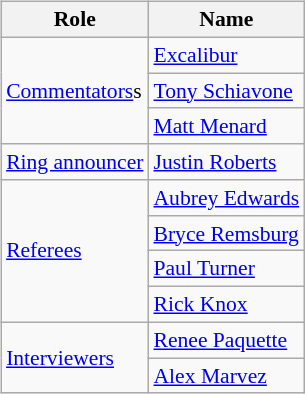<table class=wikitable style="font-size:90%; margin: 0.5em 0 0.5em 1em; float: right; clear: right;">
<tr>
<th>Role</th>
<th>Name</th>
</tr>
<tr>
<td rowspan=3><a href='#'>Commentators</a>s</td>
<td><a href='#'>Excalibur</a></td>
</tr>
<tr>
<td><a href='#'>Tony Schiavone</a></td>
</tr>
<tr>
<td><a href='#'>Matt Menard</a></td>
</tr>
<tr>
<td rowspan=1><a href='#'>Ring announcer</a></td>
<td><a href='#'>Justin Roberts</a></td>
</tr>
<tr>
<td rowspan=4><a href='#'>Referees</a></td>
<td><a href='#'>Aubrey Edwards</a></td>
</tr>
<tr>
<td><a href='#'>Bryce Remsburg</a></td>
</tr>
<tr>
<td><a href='#'>Paul Turner</a></td>
</tr>
<tr>
<td><a href='#'>Rick Knox</a></td>
</tr>
<tr>
<td rowspan=2><a href='#'>Interviewers</a></td>
<td><a href='#'>Renee Paquette</a></td>
</tr>
<tr>
<td><a href='#'>Alex Marvez</a></td>
</tr>
</table>
